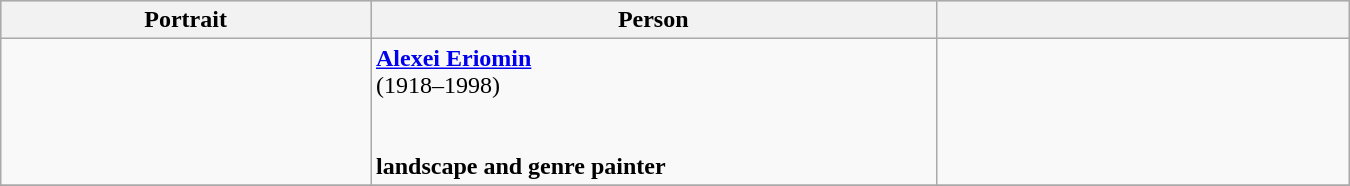<table class="wikitable" width=900pt>
<tr bgcolor="#cccccc">
<th width=17%>Portrait</th>
<th width=26%>Person</th>
<th width=19%></th>
</tr>
<tr>
<td align=center></td>
<td><strong><a href='#'>Alexei Eriomin</a></strong> <br>(1918–1998)<br><br><br><strong>landscape and genre painter</strong></td>
<td align=center></td>
</tr>
<tr>
</tr>
</table>
